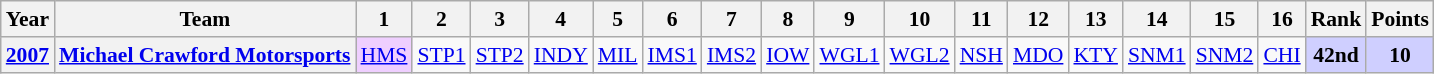<table class="wikitable" style="text-align:center; font-size:90%">
<tr>
<th>Year</th>
<th>Team</th>
<th>1</th>
<th>2</th>
<th>3</th>
<th>4</th>
<th>5</th>
<th>6</th>
<th>7</th>
<th>8</th>
<th>9</th>
<th>10</th>
<th>11</th>
<th>12</th>
<th>13</th>
<th>14</th>
<th>15</th>
<th>16</th>
<th>Rank</th>
<th>Points</th>
</tr>
<tr>
<th><a href='#'>2007</a></th>
<th><a href='#'>Michael Crawford Motorsports</a></th>
<td style="background:#EFCFFF;"><a href='#'>HMS</a><br></td>
<td><a href='#'>STP1</a></td>
<td><a href='#'>STP2</a></td>
<td><a href='#'>INDY</a></td>
<td><a href='#'>MIL</a></td>
<td><a href='#'>IMS1</a></td>
<td><a href='#'>IMS2</a></td>
<td><a href='#'>IOW</a></td>
<td><a href='#'>WGL1</a></td>
<td><a href='#'>WGL2</a></td>
<td><a href='#'>NSH</a></td>
<td><a href='#'>MDO</a></td>
<td><a href='#'>KTY</a></td>
<td><a href='#'>SNM1</a></td>
<td><a href='#'>SNM2</a></td>
<td><a href='#'>CHI</a></td>
<th style="background:#CFCFFF;">42nd</th>
<th style="background:#CFCFFF;">10</th>
</tr>
</table>
